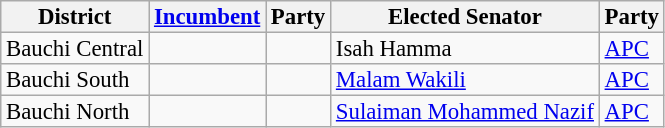<table class="sortable wikitable" style="font-size:95%;line-height:14px;">
<tr>
<th class="unsortable">District</th>
<th class="unsortable"><a href='#'>Incumbent</a></th>
<th>Party</th>
<th class="unsortable">Elected Senator</th>
<th>Party</th>
</tr>
<tr>
<td>Bauchi Central</td>
<td></td>
<td></td>
<td>Isah Hamma</td>
<td><a href='#'>APC</a></td>
</tr>
<tr>
<td>Bauchi South</td>
<td></td>
<td></td>
<td><a href='#'>Malam Wakili</a></td>
<td><a href='#'>APC</a></td>
</tr>
<tr>
<td>Bauchi North</td>
<td></td>
<td></td>
<td><a href='#'>Sulaiman Mohammed Nazif</a></td>
<td><a href='#'>APC</a></td>
</tr>
</table>
